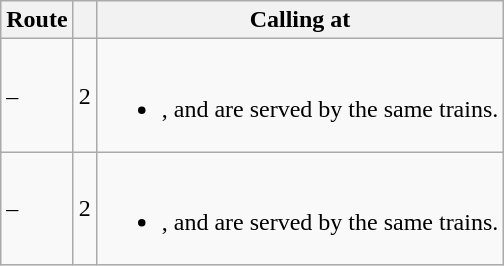<table class="wikitable">
<tr>
<th>Route</th>
<th></th>
<th>Calling at</th>
</tr>
<tr>
<td> – </td>
<td>2</td>
<td><br><ul><li>,  and  are served by the same trains.</li></ul></td>
</tr>
<tr>
<td> – </td>
<td>2</td>
<td><br><ul><li>,  and  are served by the same trains.</li></ul></td>
</tr>
</table>
